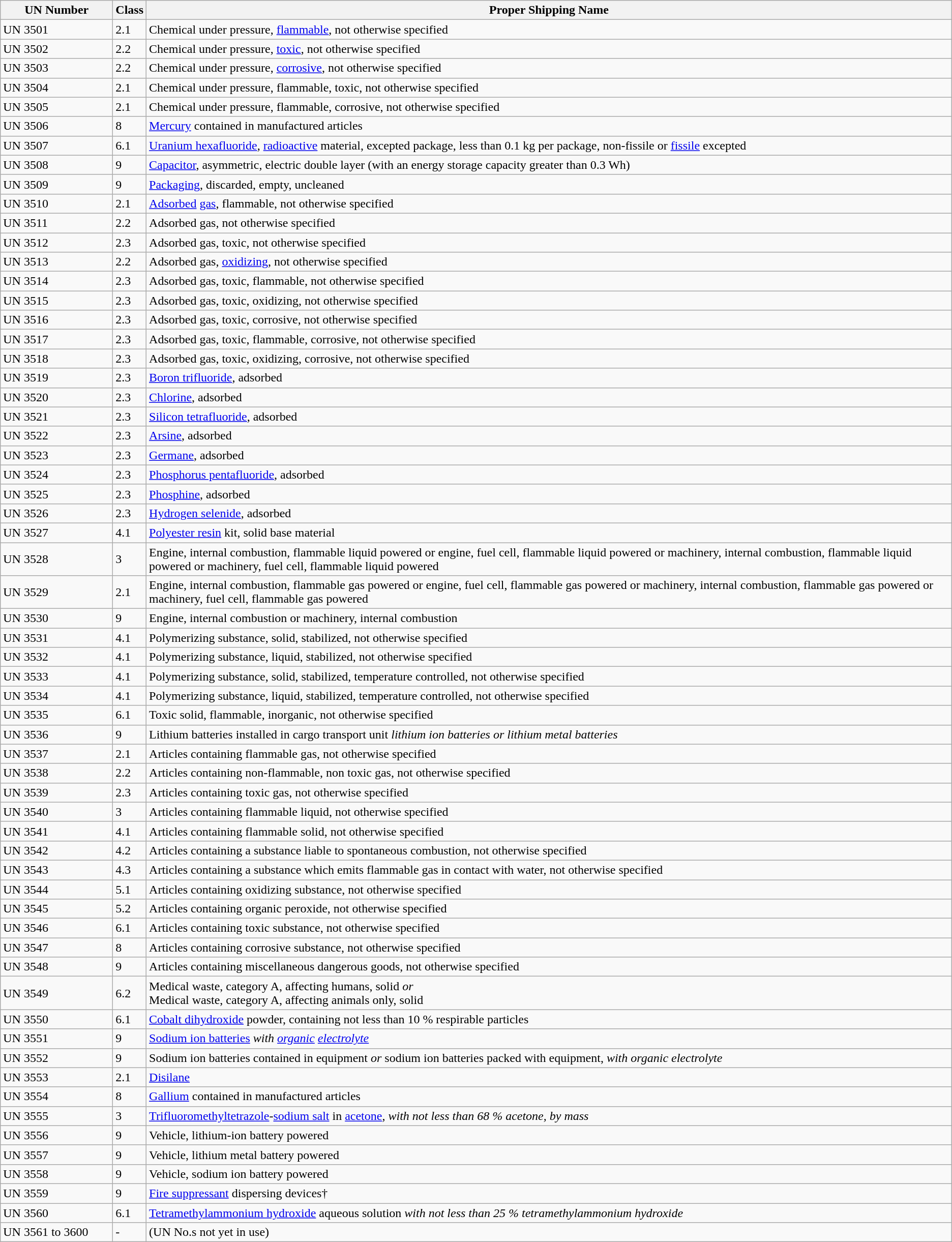<table class="wikitable">
<tr>
<th width="140px">UN Number</th>
<th>Class</th>
<th>Proper Shipping Name</th>
</tr>
<tr>
<td>UN 3501</td>
<td>2.1</td>
<td>Chemical under pressure, <a href='#'>flammable</a>, not otherwise specified</td>
</tr>
<tr>
<td>UN 3502</td>
<td>2.2</td>
<td>Chemical under pressure, <a href='#'>toxic</a>, not otherwise specified</td>
</tr>
<tr>
<td>UN 3503</td>
<td>2.2</td>
<td>Chemical under pressure, <a href='#'>corrosive</a>, not otherwise specified</td>
</tr>
<tr>
<td>UN 3504</td>
<td>2.1</td>
<td>Chemical under pressure, flammable, toxic, not otherwise specified</td>
</tr>
<tr>
<td>UN 3505</td>
<td>2.1</td>
<td>Chemical under pressure, flammable, corrosive, not otherwise specified</td>
</tr>
<tr>
<td>UN 3506</td>
<td>8</td>
<td><a href='#'>Mercury</a> contained in manufactured articles</td>
</tr>
<tr>
<td>UN 3507</td>
<td>6.1</td>
<td><a href='#'>Uranium hexafluoride</a>, <a href='#'>radioactive</a> material, excepted package, less than 0.1 kg per package, non-fissile or <a href='#'>fissile</a> excepted</td>
</tr>
<tr>
<td>UN 3508</td>
<td>9</td>
<td><a href='#'>Capacitor</a>, asymmetric, electric double layer (with an energy storage capacity greater than 0.3 Wh)</td>
</tr>
<tr>
<td>UN 3509</td>
<td>9</td>
<td><a href='#'>Packaging</a>, discarded, empty, uncleaned</td>
</tr>
<tr>
<td>UN 3510</td>
<td>2.1</td>
<td><a href='#'>Adsorbed</a> <a href='#'>gas</a>, flammable, not otherwise specified</td>
</tr>
<tr>
<td>UN 3511</td>
<td>2.2</td>
<td>Adsorbed gas, not otherwise specified</td>
</tr>
<tr>
<td>UN 3512</td>
<td>2.3</td>
<td>Adsorbed gas, toxic, not otherwise specified</td>
</tr>
<tr>
<td>UN 3513</td>
<td>2.2</td>
<td>Adsorbed gas, <a href='#'>oxidizing</a>, not otherwise specified</td>
</tr>
<tr>
<td>UN 3514</td>
<td>2.3</td>
<td>Adsorbed gas, toxic, flammable, not otherwise specified</td>
</tr>
<tr>
<td>UN 3515</td>
<td>2.3</td>
<td>Adsorbed gas, toxic, oxidizing, not otherwise specified</td>
</tr>
<tr>
<td>UN 3516</td>
<td>2.3</td>
<td>Adsorbed gas, toxic, corrosive, not otherwise specified</td>
</tr>
<tr>
<td>UN 3517</td>
<td>2.3</td>
<td>Adsorbed gas, toxic, flammable, corrosive, not otherwise specified</td>
</tr>
<tr>
<td>UN 3518</td>
<td>2.3</td>
<td>Adsorbed gas, toxic, oxidizing, corrosive, not otherwise specified</td>
</tr>
<tr>
<td>UN 3519</td>
<td>2.3</td>
<td><a href='#'>Boron trifluoride</a>, adsorbed</td>
</tr>
<tr>
<td>UN 3520</td>
<td>2.3</td>
<td><a href='#'>Chlorine</a>, adsorbed</td>
</tr>
<tr>
<td>UN 3521</td>
<td>2.3</td>
<td><a href='#'>Silicon tetrafluoride</a>, adsorbed</td>
</tr>
<tr>
<td>UN 3522</td>
<td>2.3</td>
<td><a href='#'>Arsine</a>, adsorbed</td>
</tr>
<tr>
<td>UN 3523</td>
<td>2.3</td>
<td><a href='#'>Germane</a>, adsorbed</td>
</tr>
<tr>
<td>UN 3524</td>
<td>2.3</td>
<td><a href='#'>Phosphorus pentafluoride</a>, adsorbed</td>
</tr>
<tr>
<td>UN 3525</td>
<td>2.3</td>
<td><a href='#'>Phosphine</a>, adsorbed</td>
</tr>
<tr>
<td>UN 3526</td>
<td>2.3</td>
<td><a href='#'>Hydrogen selenide</a>, adsorbed</td>
</tr>
<tr>
<td>UN 3527</td>
<td>4.1</td>
<td><a href='#'>Polyester resin</a> kit, solid base material</td>
</tr>
<tr>
<td>UN 3528</td>
<td>3</td>
<td>Engine, internal combustion, flammable liquid powered or engine, fuel cell, flammable liquid powered or machinery, internal combustion, flammable liquid powered or machinery, fuel cell, flammable liquid powered</td>
</tr>
<tr>
<td>UN 3529</td>
<td>2.1</td>
<td>Engine, internal combustion, flammable gas powered or engine, fuel cell, flammable gas powered or machinery, internal combustion, flammable gas powered or machinery, fuel cell, flammable gas powered</td>
</tr>
<tr>
<td>UN 3530</td>
<td>9</td>
<td>Engine, internal combustion or machinery, internal combustion</td>
</tr>
<tr>
<td>UN 3531</td>
<td>4.1</td>
<td>Polymerizing substance,  solid, stabilized, not otherwise specified</td>
</tr>
<tr>
<td>UN 3532</td>
<td>4.1</td>
<td>Polymerizing substance,  liquid, stabilized, not otherwise specified</td>
</tr>
<tr>
<td>UN 3533</td>
<td>4.1</td>
<td>Polymerizing substance,  solid, stabilized, temperature controlled, not otherwise specified</td>
</tr>
<tr>
<td>UN 3534</td>
<td>4.1</td>
<td>Polymerizing substance,  liquid, stabilized, temperature controlled, not otherwise specified</td>
</tr>
<tr>
<td>UN 3535</td>
<td>6.1</td>
<td>Toxic solid, flammable, inorganic, not otherwise specified</td>
</tr>
<tr>
<td>UN 3536</td>
<td>9</td>
<td>Lithium batteries installed in cargo transport unit <em>lithium ion batteries or lithium metal batteries</em></td>
</tr>
<tr>
<td>UN 3537</td>
<td>2.1</td>
<td>Articles containing flammable gas, not otherwise specified</td>
</tr>
<tr>
<td>UN 3538</td>
<td>2.2</td>
<td>Articles containing non-flammable, non toxic gas, not otherwise specified</td>
</tr>
<tr>
<td>UN 3539</td>
<td>2.3</td>
<td>Articles containing toxic gas, not otherwise specified</td>
</tr>
<tr>
<td>UN 3540</td>
<td>3</td>
<td>Articles containing flammable liquid, not otherwise specified</td>
</tr>
<tr>
<td>UN 3541</td>
<td>4.1</td>
<td>Articles containing flammable solid, not otherwise specified</td>
</tr>
<tr>
<td>UN 3542</td>
<td>4.2</td>
<td>Articles containing a substance liable to spontaneous combustion, not otherwise specified</td>
</tr>
<tr>
<td>UN 3543</td>
<td>4.3</td>
<td>Articles containing a substance which emits flammable gas in contact with water, not otherwise specified</td>
</tr>
<tr>
<td>UN 3544</td>
<td>5.1</td>
<td>Articles containing oxidizing substance, not otherwise specified</td>
</tr>
<tr>
<td>UN 3545</td>
<td>5.2</td>
<td>Articles containing organic peroxide, not otherwise specified</td>
</tr>
<tr>
<td>UN 3546</td>
<td>6.1</td>
<td>Articles containing toxic substance, not otherwise specified</td>
</tr>
<tr>
<td>UN 3547</td>
<td>8</td>
<td>Articles containing corrosive substance, not otherwise specified</td>
</tr>
<tr>
<td>UN 3548</td>
<td>9</td>
<td>Articles containing miscellaneous dangerous goods, not otherwise specified</td>
</tr>
<tr>
<td>UN 3549</td>
<td>6.2</td>
<td>Medical waste, category A, affecting humans, solid <em>or</em><br>Medical waste, category A, affecting animals only, solid</td>
</tr>
<tr>
<td>UN 3550</td>
<td>6.1</td>
<td><a href='#'>Cobalt dihydroxide</a> powder, containing not less than 10 % respirable particles</td>
</tr>
<tr>
<td>UN 3551</td>
<td>9</td>
<td><a href='#'>Sodium ion batteries</a> <em>with <a href='#'>organic</a> <a href='#'>electrolyte</a></em></td>
</tr>
<tr>
<td>UN 3552</td>
<td>9</td>
<td>Sodium ion batteries contained in equipment <em>or</em> sodium ion batteries packed with equipment, <em>with organic electrolyte</em></td>
</tr>
<tr>
<td>UN 3553</td>
<td>2.1</td>
<td><a href='#'>Disilane</a></td>
</tr>
<tr>
<td>UN 3554</td>
<td>8</td>
<td><a href='#'>Gallium</a> contained in manufactured articles</td>
</tr>
<tr>
<td>UN 3555</td>
<td>3</td>
<td><a href='#'>Trifluoromethyltetrazole</a>-<a href='#'>sodium salt</a> in <a href='#'>acetone</a>, <em>with not less than 68 % acetone, by mass</em></td>
</tr>
<tr>
<td>UN 3556</td>
<td>9</td>
<td>Vehicle, lithium-ion battery powered</td>
</tr>
<tr>
<td>UN 3557</td>
<td>9</td>
<td>Vehicle, lithium metal battery powered</td>
</tr>
<tr>
<td>UN 3558</td>
<td>9</td>
<td>Vehicle, sodium ion battery powered</td>
</tr>
<tr>
<td>UN 3559</td>
<td>9</td>
<td><a href='#'>Fire suppressant</a> dispersing devices†</td>
</tr>
<tr>
<td>UN 3560</td>
<td>6.1</td>
<td><a href='#'>Tetramethylammonium hydroxide</a> aqueous solution <em>with not less than 25 % tetramethylammonium hydroxide</em></td>
</tr>
<tr>
<td>UN 3561 to 3600</td>
<td>-</td>
<td>(UN No.s not yet in use)</td>
</tr>
</table>
